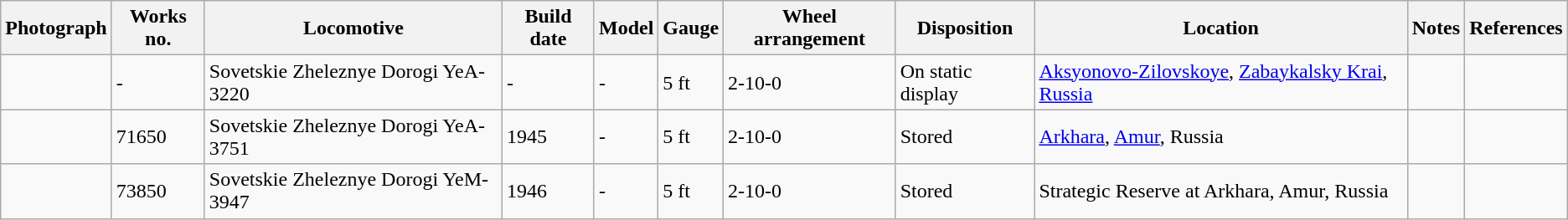<table class="wikitable">
<tr>
<th>Photograph</th>
<th>Works no.</th>
<th>Locomotive</th>
<th>Build date</th>
<th>Model</th>
<th>Gauge</th>
<th>Wheel arrangement</th>
<th>Disposition</th>
<th>Location</th>
<th>Notes</th>
<th>References</th>
</tr>
<tr>
<td></td>
<td>-</td>
<td>Sovetskie Zheleznye Dorogi YeA-3220</td>
<td>-</td>
<td>-</td>
<td>5 ft</td>
<td>2-10-0</td>
<td>On static display</td>
<td><a href='#'>Aksyonovo-Zilovskoye</a>, <a href='#'>Zabaykalsky Krai</a>, <a href='#'>Russia</a></td>
<td></td>
<td></td>
</tr>
<tr>
<td></td>
<td>71650</td>
<td>Sovetskie Zheleznye Dorogi YeA-3751</td>
<td>1945</td>
<td>-</td>
<td>5 ft</td>
<td>2-10-0</td>
<td>Stored</td>
<td><a href='#'>Arkhara</a>, <a href='#'>Amur</a>, Russia</td>
<td></td>
<td></td>
</tr>
<tr>
<td></td>
<td>73850</td>
<td>Sovetskie Zheleznye Dorogi YeM-3947</td>
<td>1946</td>
<td>-</td>
<td>5 ft</td>
<td>2-10-0</td>
<td>Stored</td>
<td>Strategic Reserve at Arkhara, Amur, Russia</td>
<td></td>
<td></td>
</tr>
</table>
